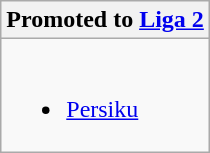<table class="wikitable">
<tr style="vertical-align:top">
<th> Promoted to <a href='#'>Liga 2</a></th>
</tr>
<tr>
<td><br><ul><li><a href='#'>Persiku</a></li></ul></td>
</tr>
</table>
